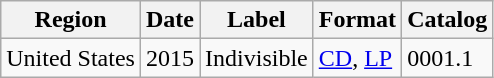<table class="wikitable">
<tr>
<th>Region</th>
<th>Date</th>
<th>Label</th>
<th>Format</th>
<th>Catalog</th>
</tr>
<tr>
<td>United States</td>
<td>2015</td>
<td>Indivisible</td>
<td><a href='#'>CD</a>, <a href='#'>LP</a></td>
<td>0001.1</td>
</tr>
</table>
